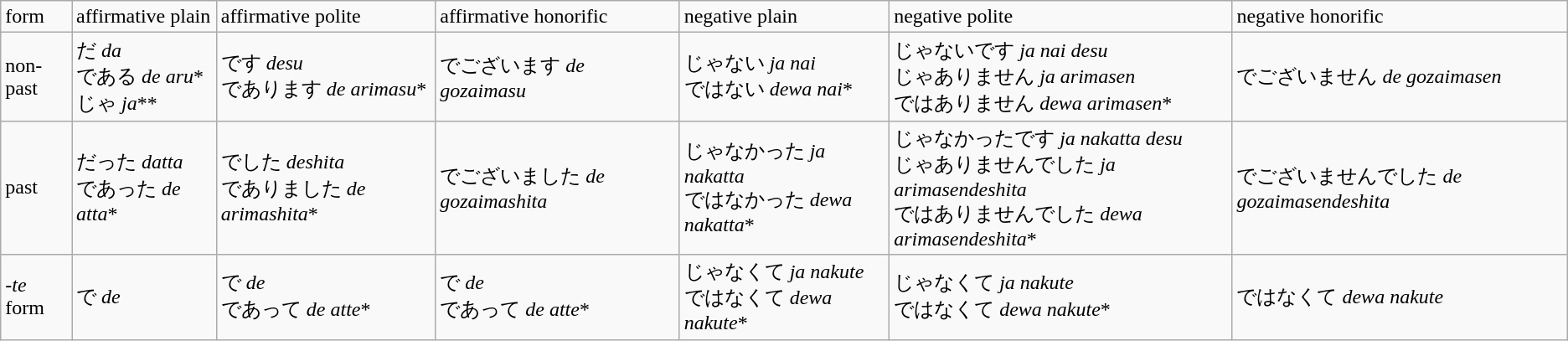<table class="wikitable">
<tr>
<td>form</td>
<td>affirmative plain</td>
<td>affirmative polite</td>
<td>affirmative honorific</td>
<td>negative plain</td>
<td>negative polite</td>
<td>negative honorific</td>
</tr>
<tr>
<td>non-past</td>
<td>だ <em>da</em><br>である <em>de aru</em>*<br>じゃ <em>ja</em>**</td>
<td>です <em>desu</em><br>であります <em>de arimasu</em>*</td>
<td>でございます <em>de gozaimasu</em></td>
<td>じゃない <em>ja nai</em><br>ではない <em>dewa nai</em>*</td>
<td>じゃないです <em>ja nai desu</em><br>じゃありません <em>ja arimasen</em><br>ではありません <em>dewa arimasen</em>*</td>
<td>でございません <em>de gozaimasen</em></td>
</tr>
<tr>
<td>past</td>
<td>だった <em>datta</em><br>であった <em>de atta</em>*</td>
<td>でした <em>deshita</em><br>でありました <em>de arimashita</em>*</td>
<td>でございました <em>de gozaimashita</em></td>
<td>じゃなかった <em>ja nakatta</em><br>ではなかった <em>dewa nakatta</em>*</td>
<td>じゃなかったです <em>ja nakatta desu</em><br>じゃありませんでした <em>ja arimasendeshita</em><br>ではありませんでした <em>dewa arimasendeshita</em>*</td>
<td>でございませんでした <em>de gozaimasendeshita</em></td>
</tr>
<tr>
<td><em>-te</em> form</td>
<td>で <em>de</em></td>
<td>で <em>de</em><br>であって <em>de atte</em>*</td>
<td>で <em>de</em><br>であって <em>de atte</em>*</td>
<td>じゃなくて <em>ja nakute</em><br>ではなくて <em>dewa nakute</em>*</td>
<td>じゃなくて <em>ja nakute</em><br>ではなくて <em>dewa nakute</em>*</td>
<td>ではなくて <em>dewa nakute</em></td>
</tr>
</table>
